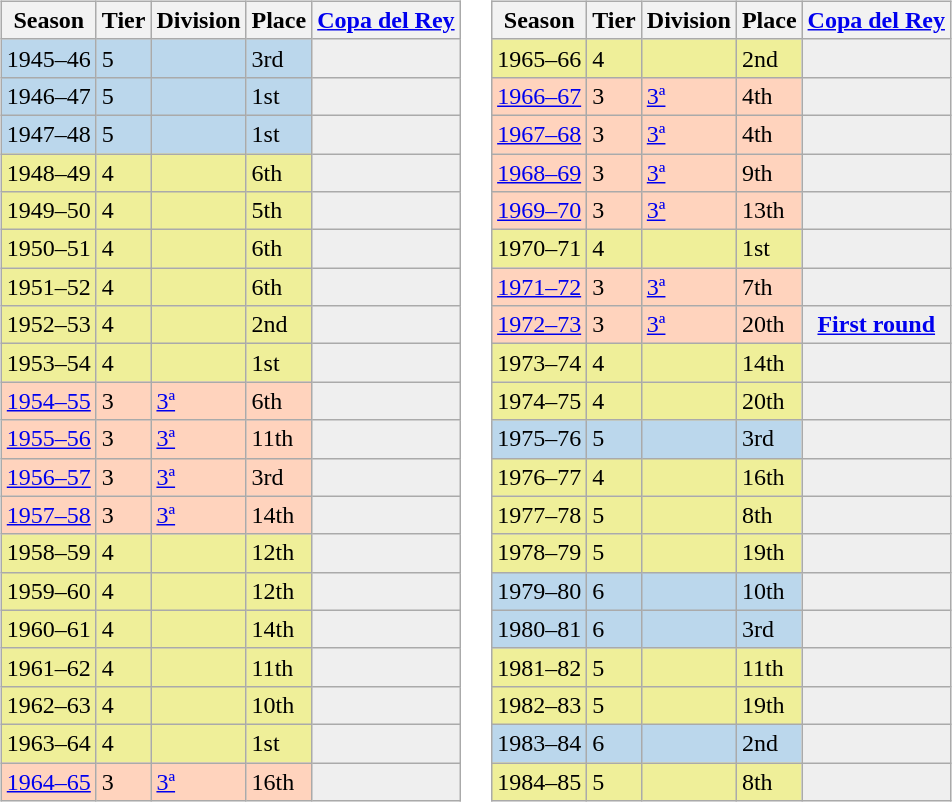<table>
<tr>
<td valign="top" width=0%><br><table class="wikitable">
<tr style="background:#f0f6fa;">
<th>Season</th>
<th>Tier</th>
<th>Division</th>
<th>Place</th>
<th><a href='#'>Copa del Rey</a></th>
</tr>
<tr>
<td style="background:#BBD7EC;">1945–46</td>
<td style="background:#BBD7EC;">5</td>
<td style="background:#BBD7EC;"></td>
<td style="background:#BBD7EC;">3rd</td>
<th style="background:#efefef;"></th>
</tr>
<tr>
<td style="background:#BBD7EC;">1946–47</td>
<td style="background:#BBD7EC;">5</td>
<td style="background:#BBD7EC;"></td>
<td style="background:#BBD7EC;">1st</td>
<th style="background:#efefef;"></th>
</tr>
<tr>
<td style="background:#BBD7EC;">1947–48</td>
<td style="background:#BBD7EC;">5</td>
<td style="background:#BBD7EC;"></td>
<td style="background:#BBD7EC;">1st</td>
<th style="background:#efefef;"></th>
</tr>
<tr>
<td style="background:#EFEF99;">1948–49</td>
<td style="background:#EFEF99;">4</td>
<td style="background:#EFEF99;"></td>
<td style="background:#EFEF99;">6th</td>
<th style="background:#efefef;"></th>
</tr>
<tr>
<td style="background:#EFEF99;">1949–50</td>
<td style="background:#EFEF99;">4</td>
<td style="background:#EFEF99;"></td>
<td style="background:#EFEF99;">5th</td>
<th style="background:#efefef;"></th>
</tr>
<tr>
<td style="background:#EFEF99;">1950–51</td>
<td style="background:#EFEF99;">4</td>
<td style="background:#EFEF99;"></td>
<td style="background:#EFEF99;">6th</td>
<th style="background:#efefef;"></th>
</tr>
<tr>
<td style="background:#EFEF99;">1951–52</td>
<td style="background:#EFEF99;">4</td>
<td style="background:#EFEF99;"></td>
<td style="background:#EFEF99;">6th</td>
<th style="background:#efefef;"></th>
</tr>
<tr>
<td style="background:#EFEF99;">1952–53</td>
<td style="background:#EFEF99;">4</td>
<td style="background:#EFEF99;"></td>
<td style="background:#EFEF99;">2nd</td>
<th style="background:#efefef;"></th>
</tr>
<tr>
<td style="background:#EFEF99;">1953–54</td>
<td style="background:#EFEF99;">4</td>
<td style="background:#EFEF99;"></td>
<td style="background:#EFEF99;">1st</td>
<th style="background:#efefef;"></th>
</tr>
<tr>
<td style="background:#FFD3BD;"><a href='#'>1954–55</a></td>
<td style="background:#FFD3BD;">3</td>
<td style="background:#FFD3BD;"><a href='#'>3ª</a></td>
<td style="background:#FFD3BD;">6th</td>
<td style="background:#efefef;"></td>
</tr>
<tr>
<td style="background:#FFD3BD;"><a href='#'>1955–56</a></td>
<td style="background:#FFD3BD;">3</td>
<td style="background:#FFD3BD;"><a href='#'>3ª</a></td>
<td style="background:#FFD3BD;">11th</td>
<td style="background:#efefef;"></td>
</tr>
<tr>
<td style="background:#FFD3BD;"><a href='#'>1956–57</a></td>
<td style="background:#FFD3BD;">3</td>
<td style="background:#FFD3BD;"><a href='#'>3ª</a></td>
<td style="background:#FFD3BD;">3rd</td>
<td style="background:#efefef;"></td>
</tr>
<tr>
<td style="background:#FFD3BD;"><a href='#'>1957–58</a></td>
<td style="background:#FFD3BD;">3</td>
<td style="background:#FFD3BD;"><a href='#'>3ª</a></td>
<td style="background:#FFD3BD;">14th</td>
<td style="background:#efefef;"></td>
</tr>
<tr>
<td style="background:#EFEF99;">1958–59</td>
<td style="background:#EFEF99;">4</td>
<td style="background:#EFEF99;"></td>
<td style="background:#EFEF99;">12th</td>
<th style="background:#efefef;"></th>
</tr>
<tr>
<td style="background:#EFEF99;">1959–60</td>
<td style="background:#EFEF99;">4</td>
<td style="background:#EFEF99;"></td>
<td style="background:#EFEF99;">12th</td>
<th style="background:#efefef;"></th>
</tr>
<tr>
<td style="background:#EFEF99;">1960–61</td>
<td style="background:#EFEF99;">4</td>
<td style="background:#EFEF99;"></td>
<td style="background:#EFEF99;">14th</td>
<th style="background:#efefef;"></th>
</tr>
<tr>
<td style="background:#EFEF99;">1961–62</td>
<td style="background:#EFEF99;">4</td>
<td style="background:#EFEF99;"></td>
<td style="background:#EFEF99;">11th</td>
<th style="background:#efefef;"></th>
</tr>
<tr>
<td style="background:#EFEF99;">1962–63</td>
<td style="background:#EFEF99;">4</td>
<td style="background:#EFEF99;"></td>
<td style="background:#EFEF99;">10th</td>
<th style="background:#efefef;"></th>
</tr>
<tr>
<td style="background:#EFEF99;">1963–64</td>
<td style="background:#EFEF99;">4</td>
<td style="background:#EFEF99;"></td>
<td style="background:#EFEF99;">1st</td>
<th style="background:#efefef;"></th>
</tr>
<tr>
<td style="background:#FFD3BD;"><a href='#'>1964–65</a></td>
<td style="background:#FFD3BD;">3</td>
<td style="background:#FFD3BD;"><a href='#'>3ª</a></td>
<td style="background:#FFD3BD;">16th</td>
<td style="background:#efefef;"></td>
</tr>
</table>
</td>
<td valign="top" width=0%><br><table class="wikitable">
<tr style="background:#f0f6fa;">
<th>Season</th>
<th>Tier</th>
<th>Division</th>
<th>Place</th>
<th><a href='#'>Copa del Rey</a></th>
</tr>
<tr>
<td style="background:#EFEF99;">1965–66</td>
<td style="background:#EFEF99;">4</td>
<td style="background:#EFEF99;"></td>
<td style="background:#EFEF99;">2nd</td>
<th style="background:#efefef;"></th>
</tr>
<tr>
<td style="background:#FFD3BD;"><a href='#'>1966–67</a></td>
<td style="background:#FFD3BD;">3</td>
<td style="background:#FFD3BD;"><a href='#'>3ª</a></td>
<td style="background:#FFD3BD;">4th</td>
<td style="background:#efefef;"></td>
</tr>
<tr>
<td style="background:#FFD3BD;"><a href='#'>1967–68</a></td>
<td style="background:#FFD3BD;">3</td>
<td style="background:#FFD3BD;"><a href='#'>3ª</a></td>
<td style="background:#FFD3BD;">4th</td>
<td style="background:#efefef;"></td>
</tr>
<tr>
<td style="background:#FFD3BD;"><a href='#'>1968–69</a></td>
<td style="background:#FFD3BD;">3</td>
<td style="background:#FFD3BD;"><a href='#'>3ª</a></td>
<td style="background:#FFD3BD;">9th</td>
<td style="background:#efefef;"></td>
</tr>
<tr>
<td style="background:#FFD3BD;"><a href='#'>1969–70</a></td>
<td style="background:#FFD3BD;">3</td>
<td style="background:#FFD3BD;"><a href='#'>3ª</a></td>
<td style="background:#FFD3BD;">13th</td>
<td style="background:#efefef;"></td>
</tr>
<tr>
<td style="background:#EFEF99;">1970–71</td>
<td style="background:#EFEF99;">4</td>
<td style="background:#EFEF99;"></td>
<td style="background:#EFEF99;">1st</td>
<th style="background:#efefef;"></th>
</tr>
<tr>
<td style="background:#FFD3BD;"><a href='#'>1971–72</a></td>
<td style="background:#FFD3BD;">3</td>
<td style="background:#FFD3BD;"><a href='#'>3ª</a></td>
<td style="background:#FFD3BD;">7th</td>
<td style="background:#efefef;"></td>
</tr>
<tr>
<td style="background:#FFD3BD;"><a href='#'>1972–73</a></td>
<td style="background:#FFD3BD;">3</td>
<td style="background:#FFD3BD;"><a href='#'>3ª</a></td>
<td style="background:#FFD3BD;">20th</td>
<th style="background:#efefef;"><a href='#'>First round</a></th>
</tr>
<tr>
<td style="background:#EFEF99;">1973–74</td>
<td style="background:#EFEF99;">4</td>
<td style="background:#EFEF99;"></td>
<td style="background:#EFEF99;">14th</td>
<th style="background:#efefef;"></th>
</tr>
<tr>
<td style="background:#EFEF99;">1974–75</td>
<td style="background:#EFEF99;">4</td>
<td style="background:#EFEF99;"></td>
<td style="background:#EFEF99;">20th</td>
<th style="background:#efefef;"></th>
</tr>
<tr>
<td style="background:#BBD7EC;">1975–76</td>
<td style="background:#BBD7EC;">5</td>
<td style="background:#BBD7EC;"></td>
<td style="background:#BBD7EC;">3rd</td>
<th style="background:#efefef;"></th>
</tr>
<tr>
<td style="background:#EFEF99;">1976–77</td>
<td style="background:#EFEF99;">4</td>
<td style="background:#EFEF99;"></td>
<td style="background:#EFEF99;">16th</td>
<th style="background:#efefef;"></th>
</tr>
<tr>
<td style="background:#EFEF99;">1977–78</td>
<td style="background:#EFEF99;">5</td>
<td style="background:#EFEF99;"></td>
<td style="background:#EFEF99;">8th</td>
<th style="background:#efefef;"></th>
</tr>
<tr>
<td style="background:#EFEF99;">1978–79</td>
<td style="background:#EFEF99;">5</td>
<td style="background:#EFEF99;"></td>
<td style="background:#EFEF99;">19th</td>
<th style="background:#efefef;"></th>
</tr>
<tr>
<td style="background:#BBD7EC;">1979–80</td>
<td style="background:#BBD7EC;">6</td>
<td style="background:#BBD7EC;"></td>
<td style="background:#BBD7EC;">10th</td>
<th style="background:#efefef;"></th>
</tr>
<tr>
<td style="background:#BBD7EC;">1980–81</td>
<td style="background:#BBD7EC;">6</td>
<td style="background:#BBD7EC;"></td>
<td style="background:#BBD7EC;">3rd</td>
<th style="background:#efefef;"></th>
</tr>
<tr>
<td style="background:#EFEF99;">1981–82</td>
<td style="background:#EFEF99;">5</td>
<td style="background:#EFEF99;"></td>
<td style="background:#EFEF99;">11th</td>
<th style="background:#efefef;"></th>
</tr>
<tr>
<td style="background:#EFEF99;">1982–83</td>
<td style="background:#EFEF99;">5</td>
<td style="background:#EFEF99;"></td>
<td style="background:#EFEF99;">19th</td>
<th style="background:#efefef;"></th>
</tr>
<tr>
<td style="background:#BBD7EC;">1983–84</td>
<td style="background:#BBD7EC;">6</td>
<td style="background:#BBD7EC;"></td>
<td style="background:#BBD7EC;">2nd</td>
<th style="background:#efefef;"></th>
</tr>
<tr>
<td style="background:#EFEF99;">1984–85</td>
<td style="background:#EFEF99;">5</td>
<td style="background:#EFEF99;"></td>
<td style="background:#EFEF99;">8th</td>
<th style="background:#efefef;"></th>
</tr>
</table>
</td>
</tr>
</table>
